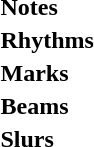<table>
<tr>
<td><strong>Notes</strong></td>
<td></td>
</tr>
<tr>
<td><strong>Rhythms</strong></td>
<td></td>
</tr>
<tr>
<td><strong>Marks</strong></td>
<td></td>
</tr>
<tr>
<td><strong>Beams</strong></td>
<td></td>
</tr>
<tr>
<td><strong>Slurs</strong></td>
<td></td>
</tr>
</table>
